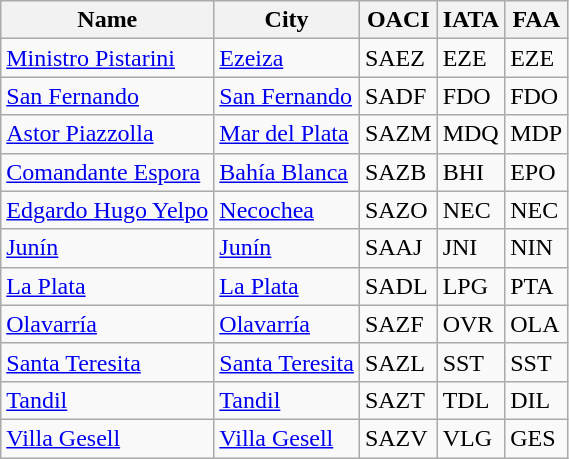<table class="wikitable">
<tr>
<th>Name</th>
<th>City</th>
<th>OACI</th>
<th>IATA</th>
<th>FAA</th>
</tr>
<tr>
<td><a href='#'>Ministro Pistarini</a></td>
<td><a href='#'>Ezeiza</a></td>
<td>SAEZ</td>
<td>EZE</td>
<td>EZE</td>
</tr>
<tr>
<td><a href='#'>San Fernando</a></td>
<td><a href='#'>San Fernando</a></td>
<td>SADF</td>
<td>FDO</td>
<td>FDO</td>
</tr>
<tr>
<td><a href='#'>Astor Piazzolla</a></td>
<td><a href='#'>Mar del Plata</a></td>
<td>SAZM</td>
<td>MDQ</td>
<td>MDP</td>
</tr>
<tr>
<td><a href='#'>Comandante Espora</a></td>
<td><a href='#'>Bahía Blanca</a></td>
<td>SAZB</td>
<td>BHI</td>
<td>EPO</td>
</tr>
<tr>
<td><a href='#'>Edgardo Hugo Yelpo</a></td>
<td><a href='#'>Necochea</a></td>
<td>SAZO</td>
<td>NEC</td>
<td>NEC</td>
</tr>
<tr>
<td><a href='#'>Junín</a></td>
<td><a href='#'>Junín</a></td>
<td>SAAJ</td>
<td>JNI</td>
<td>NIN</td>
</tr>
<tr>
<td><a href='#'>La Plata</a></td>
<td><a href='#'>La Plata</a></td>
<td>SADL</td>
<td>LPG</td>
<td>PTA</td>
</tr>
<tr>
<td><a href='#'>Olavarría</a></td>
<td><a href='#'>Olavarría</a></td>
<td>SAZF</td>
<td>OVR</td>
<td>OLA</td>
</tr>
<tr>
<td><a href='#'>Santa Teresita</a></td>
<td><a href='#'>Santa Teresita</a></td>
<td>SAZL</td>
<td>SST</td>
<td>SST</td>
</tr>
<tr>
<td><a href='#'>Tandil</a></td>
<td><a href='#'>Tandil</a></td>
<td>SAZT</td>
<td>TDL</td>
<td>DIL</td>
</tr>
<tr>
<td><a href='#'>Villa Gesell</a></td>
<td><a href='#'>Villa Gesell</a></td>
<td>SAZV</td>
<td>VLG</td>
<td>GES</td>
</tr>
</table>
